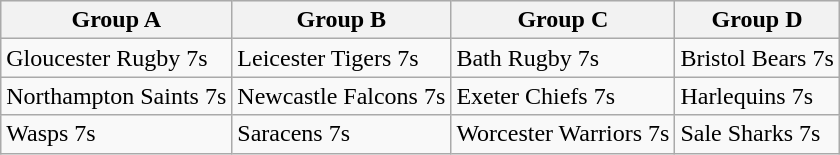<table class="wikitable">
<tr style="background:#efefef;">
<th>Group A</th>
<th>Group B</th>
<th>Group C</th>
<th>Group D</th>
</tr>
<tr>
<td>Gloucester Rugby 7s</td>
<td>Leicester Tigers 7s</td>
<td>Bath Rugby 7s</td>
<td>Bristol Bears 7s</td>
</tr>
<tr>
<td>Northampton Saints 7s</td>
<td>Newcastle Falcons 7s</td>
<td>Exeter Chiefs 7s</td>
<td>Harlequins 7s</td>
</tr>
<tr>
<td>Wasps 7s</td>
<td>Saracens 7s</td>
<td>Worcester Warriors 7s</td>
<td>Sale Sharks 7s</td>
</tr>
</table>
